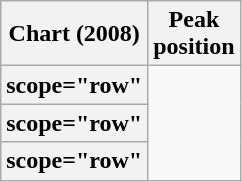<table class="wikitable sortable plainrowheaders">
<tr>
<th>Chart (2008)</th>
<th>Peak<br>position</th>
</tr>
<tr>
<th>scope="row" </th>
</tr>
<tr>
<th>scope="row" </th>
</tr>
<tr>
<th>scope="row" </th>
</tr>
</table>
